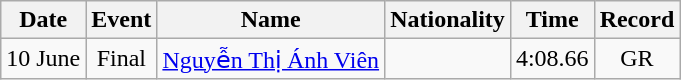<table class="wikitable" style="text-align:center;">
<tr>
<th>Date</th>
<th>Event</th>
<th>Name</th>
<th>Nationality</th>
<th>Time</th>
<th>Record</th>
</tr>
<tr>
<td>10 June</td>
<td>Final</td>
<td align=left><a href='#'>Nguyễn Thị Ánh Viên</a></td>
<td align=left></td>
<td>4:08.66</td>
<td align=center>GR</td>
</tr>
</table>
